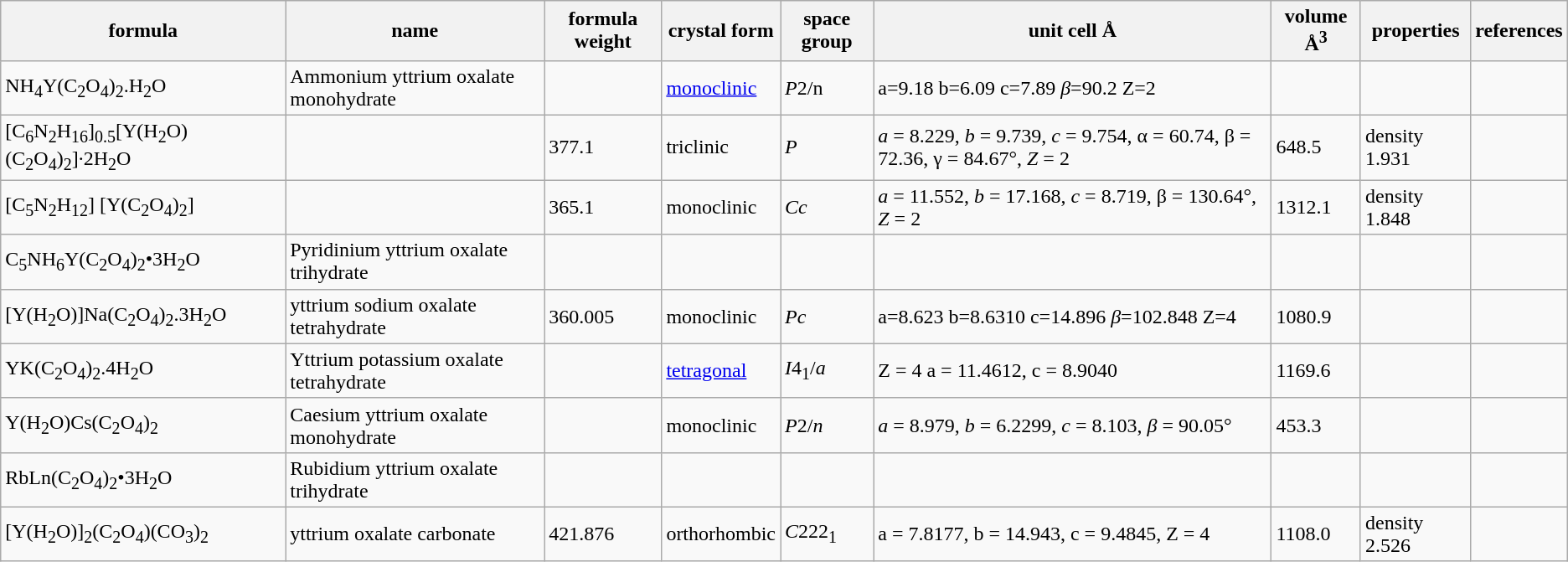<table class="wikitable">
<tr>
<th>formula</th>
<th>name</th>
<th>formula weight</th>
<th>crystal form</th>
<th>space group</th>
<th>unit cell Å</th>
<th>volume Å<sup>3</sup></th>
<th>properties</th>
<th>references</th>
</tr>
<tr>
<td>NH<sub>4</sub>Y(C<sub>2</sub>O<sub>4</sub>)<sub>2</sub>.H<sub>2</sub>O</td>
<td>Ammonium yttrium oxalate monohydrate</td>
<td></td>
<td><a href='#'>monoclinic</a></td>
<td><em>P</em>2/n</td>
<td>a=9.18 b=6.09 c=7.89 <em>β</em>=90.2 Z=2</td>
<td></td>
<td></td>
<td></td>
</tr>
<tr>
<td>[C<sub>6</sub>N<sub>2</sub>H<sub>16</sub>]<sub>0.5</sub>[Y(H<sub>2</sub>O)(C<sub>2</sub>O<sub>4</sub>)<sub>2</sub>]·2H<sub>2</sub>O</td>
<td></td>
<td>377.1</td>
<td>triclinic</td>
<td><em>P</em></td>
<td><em>a</em> = 8.229, <em>b</em> = 9.739, <em>c</em> = 9.754, α = 60.74, β = 72.36, γ = 84.67°,  <em>Z</em> = 2</td>
<td>648.5</td>
<td>density 1.931</td>
<td></td>
</tr>
<tr>
<td>[C<sub>5</sub>N<sub>2</sub>H<sub>12</sub>] [Y(C<sub>2</sub>O<sub>4</sub>)<sub>2</sub>]</td>
<td></td>
<td>365.1</td>
<td>monoclinic</td>
<td><em>Cc</em></td>
<td><em>a</em> = 11.552, <em>b</em> = 17.168, <em>c</em> = 8.719, β = 130.64°, <em>Z</em> = 2</td>
<td>1312.1</td>
<td>density 1.848</td>
<td></td>
</tr>
<tr>
<td>C<sub>5</sub>NH<sub>6</sub>Y(C<sub>2</sub>O<sub>4</sub>)<sub>2</sub>•3H<sub>2</sub>O</td>
<td>Pyridinium yttrium oxalate trihydrate</td>
<td></td>
<td></td>
<td></td>
<td></td>
<td></td>
<td></td>
<td></td>
</tr>
<tr>
<td>[Y(H<sub>2</sub>O)]Na(C<sub>2</sub>O<sub>4</sub>)<sub>2</sub>.3H<sub>2</sub>O</td>
<td>yttrium sodium oxalate tetrahydrate</td>
<td>360.005</td>
<td>monoclinic</td>
<td><em>Pc</em></td>
<td>a=8.623 b=8.6310 c=14.896 <em>β</em>=102.848 Z=4</td>
<td>1080.9</td>
<td></td>
<td></td>
</tr>
<tr>
<td>YK(C<sub>2</sub>O<sub>4</sub>)<sub>2</sub>.4H<sub>2</sub>O</td>
<td>Yttrium potassium oxalate tetrahydrate</td>
<td></td>
<td><a href='#'>tetragonal</a></td>
<td><em>I</em>4<sub>1</sub>/<em>a</em></td>
<td>Z = 4 a = 11.4612, c = 8.9040</td>
<td>1169.6</td>
<td></td>
<td></td>
</tr>
<tr>
<td>Y(H<sub>2</sub>O)Cs(C<sub>2</sub>O<sub>4</sub>)<sub>2</sub></td>
<td>Caesium yttrium oxalate monohydrate</td>
<td></td>
<td>monoclinic</td>
<td><em>P</em>2/<em>n</em></td>
<td><em>a</em> = 8.979, <em>b</em> = 6.2299, <em>c</em> = 8.103, <em>β</em> = 90.05°</td>
<td>453.3</td>
<td></td>
<td></td>
</tr>
<tr>
<td>RbLn(C<sub>2</sub>O<sub>4</sub>)<sub>2</sub>•3H<sub>2</sub>O</td>
<td>Rubidium yttrium oxalate trihydrate</td>
<td></td>
<td></td>
<td></td>
<td></td>
<td></td>
<td></td>
<td></td>
</tr>
<tr>
<td>[Y(H<sub>2</sub>O)]<sub>2</sub>(C<sub>2</sub>O<sub>4</sub>)(CO<sub>3</sub>)<sub>2</sub></td>
<td>yttrium oxalate carbonate</td>
<td>421.876</td>
<td>orthorhombic</td>
<td><em>C</em>222<sub>1</sub></td>
<td>a = 7.8177, b = 14.943, c = 9.4845, Z = 4</td>
<td>1108.0</td>
<td>density 2.526</td>
<td></td>
</tr>
</table>
